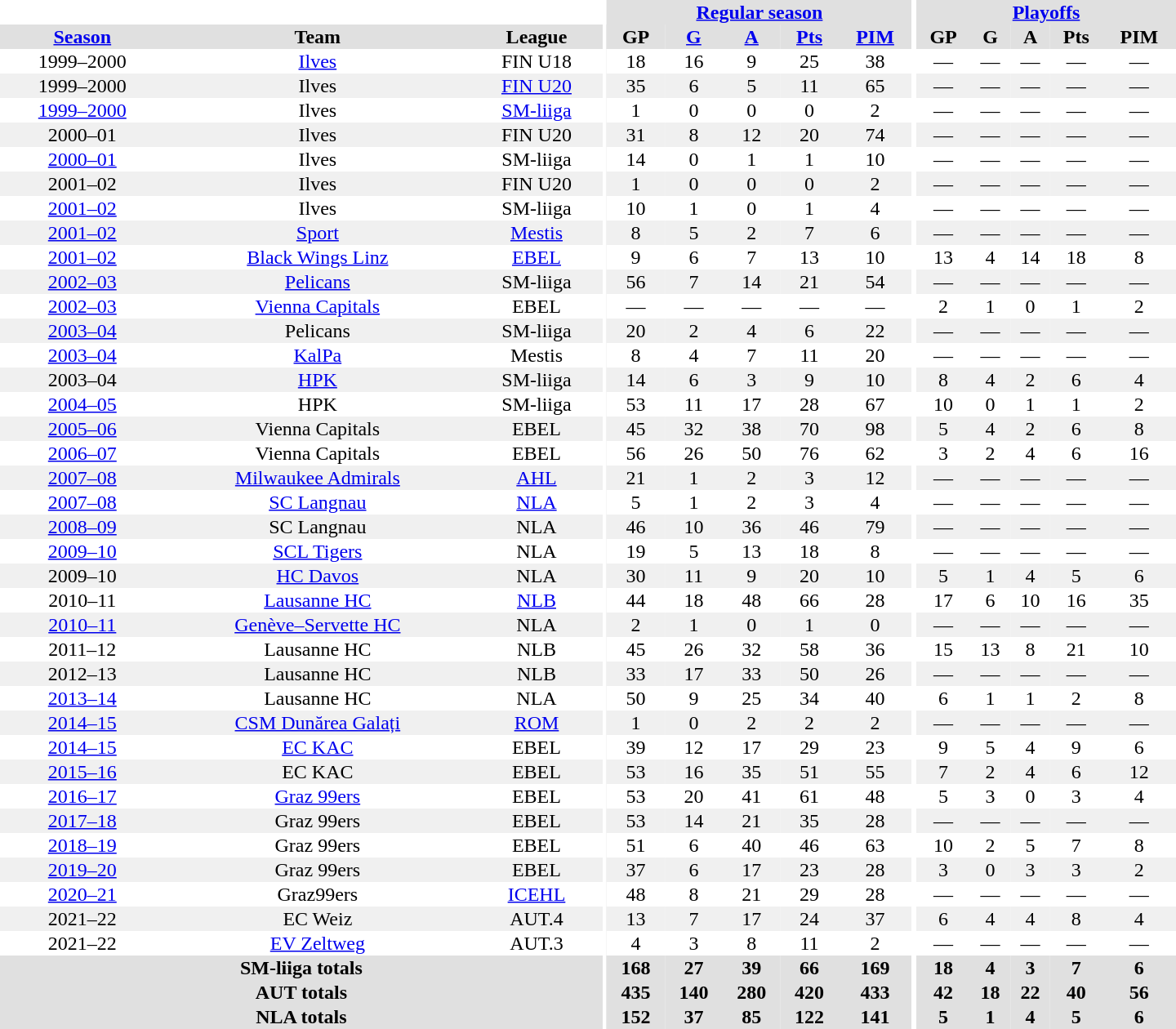<table border="0" cellpadding="1" cellspacing="0" style="text-align:center; width:60em">
<tr bgcolor="#e0e0e0">
<th colspan="3" bgcolor="#ffffff"></th>
<th rowspan="99" bgcolor="#ffffff"></th>
<th colspan="5"><a href='#'>Regular season</a></th>
<th rowspan="99" bgcolor="#ffffff"></th>
<th colspan="5"><a href='#'>Playoffs</a></th>
</tr>
<tr bgcolor="#e0e0e0">
<th><a href='#'>Season</a></th>
<th>Team</th>
<th>League</th>
<th>GP</th>
<th><a href='#'>G</a></th>
<th><a href='#'>A</a></th>
<th><a href='#'>Pts</a></th>
<th><a href='#'>PIM</a></th>
<th>GP</th>
<th>G</th>
<th>A</th>
<th>Pts</th>
<th>PIM</th>
</tr>
<tr>
<td>1999–2000</td>
<td><a href='#'>Ilves</a></td>
<td>FIN U18</td>
<td>18</td>
<td>16</td>
<td>9</td>
<td>25</td>
<td>38</td>
<td>—</td>
<td>—</td>
<td>—</td>
<td>—</td>
<td>—</td>
</tr>
<tr bgcolor="#f0f0f0">
<td>1999–2000</td>
<td>Ilves</td>
<td><a href='#'>FIN U20</a></td>
<td>35</td>
<td>6</td>
<td>5</td>
<td>11</td>
<td>65</td>
<td>—</td>
<td>—</td>
<td>—</td>
<td>—</td>
<td>—</td>
</tr>
<tr>
<td><a href='#'>1999–2000</a></td>
<td>Ilves</td>
<td><a href='#'>SM-liiga</a></td>
<td>1</td>
<td>0</td>
<td>0</td>
<td>0</td>
<td>2</td>
<td>—</td>
<td>—</td>
<td>—</td>
<td>—</td>
<td>—</td>
</tr>
<tr bgcolor="#f0f0f0">
<td>2000–01</td>
<td>Ilves</td>
<td>FIN U20</td>
<td>31</td>
<td>8</td>
<td>12</td>
<td>20</td>
<td>74</td>
<td>—</td>
<td>—</td>
<td>—</td>
<td>—</td>
<td>—</td>
</tr>
<tr>
<td><a href='#'>2000–01</a></td>
<td>Ilves</td>
<td>SM-liiga</td>
<td>14</td>
<td>0</td>
<td>1</td>
<td>1</td>
<td>10</td>
<td>—</td>
<td>—</td>
<td>—</td>
<td>—</td>
<td>—</td>
</tr>
<tr bgcolor="#f0f0f0">
<td>2001–02</td>
<td>Ilves</td>
<td>FIN U20</td>
<td>1</td>
<td>0</td>
<td>0</td>
<td>0</td>
<td>2</td>
<td>—</td>
<td>—</td>
<td>—</td>
<td>—</td>
<td>—</td>
</tr>
<tr>
<td><a href='#'>2001–02</a></td>
<td>Ilves</td>
<td>SM-liiga</td>
<td>10</td>
<td>1</td>
<td>0</td>
<td>1</td>
<td>4</td>
<td>—</td>
<td>—</td>
<td>—</td>
<td>—</td>
<td>—</td>
</tr>
<tr bgcolor="#f0f0f0">
<td><a href='#'>2001–02</a></td>
<td><a href='#'>Sport</a></td>
<td><a href='#'>Mestis</a></td>
<td>8</td>
<td>5</td>
<td>2</td>
<td>7</td>
<td>6</td>
<td>—</td>
<td>—</td>
<td>—</td>
<td>—</td>
<td>—</td>
</tr>
<tr>
<td><a href='#'>2001–02</a></td>
<td><a href='#'>Black Wings Linz</a></td>
<td><a href='#'>EBEL</a></td>
<td>9</td>
<td>6</td>
<td>7</td>
<td>13</td>
<td>10</td>
<td>13</td>
<td>4</td>
<td>14</td>
<td>18</td>
<td>8</td>
</tr>
<tr bgcolor="#f0f0f0">
<td><a href='#'>2002–03</a></td>
<td><a href='#'>Pelicans</a></td>
<td>SM-liiga</td>
<td>56</td>
<td>7</td>
<td>14</td>
<td>21</td>
<td>54</td>
<td>—</td>
<td>—</td>
<td>—</td>
<td>—</td>
<td>—</td>
</tr>
<tr>
<td><a href='#'>2002–03</a></td>
<td><a href='#'>Vienna Capitals</a></td>
<td>EBEL</td>
<td>—</td>
<td>—</td>
<td>—</td>
<td>—</td>
<td>—</td>
<td>2</td>
<td>1</td>
<td>0</td>
<td>1</td>
<td>2</td>
</tr>
<tr bgcolor="#f0f0f0">
<td><a href='#'>2003–04</a></td>
<td>Pelicans</td>
<td>SM-liiga</td>
<td>20</td>
<td>2</td>
<td>4</td>
<td>6</td>
<td>22</td>
<td>—</td>
<td>—</td>
<td>—</td>
<td>—</td>
<td>—</td>
</tr>
<tr>
<td><a href='#'>2003–04</a></td>
<td><a href='#'>KalPa</a></td>
<td>Mestis</td>
<td>8</td>
<td>4</td>
<td>7</td>
<td>11</td>
<td>20</td>
<td>—</td>
<td>—</td>
<td>—</td>
<td>—</td>
<td>—</td>
</tr>
<tr bgcolor="#f0f0f0">
<td>2003–04</td>
<td><a href='#'>HPK</a></td>
<td>SM-liiga</td>
<td>14</td>
<td>6</td>
<td>3</td>
<td>9</td>
<td>10</td>
<td>8</td>
<td>4</td>
<td>2</td>
<td>6</td>
<td>4</td>
</tr>
<tr>
<td><a href='#'>2004–05</a></td>
<td>HPK</td>
<td>SM-liiga</td>
<td>53</td>
<td>11</td>
<td>17</td>
<td>28</td>
<td>67</td>
<td>10</td>
<td>0</td>
<td>1</td>
<td>1</td>
<td>2</td>
</tr>
<tr bgcolor="#f0f0f0">
<td><a href='#'>2005–06</a></td>
<td>Vienna Capitals</td>
<td>EBEL</td>
<td>45</td>
<td>32</td>
<td>38</td>
<td>70</td>
<td>98</td>
<td>5</td>
<td>4</td>
<td>2</td>
<td>6</td>
<td>8</td>
</tr>
<tr>
<td><a href='#'>2006–07</a></td>
<td>Vienna Capitals</td>
<td>EBEL</td>
<td>56</td>
<td>26</td>
<td>50</td>
<td>76</td>
<td>62</td>
<td>3</td>
<td>2</td>
<td>4</td>
<td>6</td>
<td>16</td>
</tr>
<tr bgcolor="#f0f0f0">
<td><a href='#'>2007–08</a></td>
<td><a href='#'>Milwaukee Admirals</a></td>
<td><a href='#'>AHL</a></td>
<td>21</td>
<td>1</td>
<td>2</td>
<td>3</td>
<td>12</td>
<td>—</td>
<td>—</td>
<td>—</td>
<td>—</td>
<td>—</td>
</tr>
<tr>
<td><a href='#'>2007–08</a></td>
<td><a href='#'>SC Langnau</a></td>
<td><a href='#'>NLA</a></td>
<td>5</td>
<td>1</td>
<td>2</td>
<td>3</td>
<td>4</td>
<td>—</td>
<td>—</td>
<td>—</td>
<td>—</td>
<td>—</td>
</tr>
<tr bgcolor="#f0f0f0">
<td><a href='#'>2008–09</a></td>
<td>SC Langnau</td>
<td>NLA</td>
<td>46</td>
<td>10</td>
<td>36</td>
<td>46</td>
<td>79</td>
<td>—</td>
<td>—</td>
<td>—</td>
<td>—</td>
<td>—</td>
</tr>
<tr>
<td><a href='#'>2009–10</a></td>
<td><a href='#'>SCL Tigers</a></td>
<td>NLA</td>
<td>19</td>
<td>5</td>
<td>13</td>
<td>18</td>
<td>8</td>
<td>—</td>
<td>—</td>
<td>—</td>
<td>—</td>
<td>—</td>
</tr>
<tr bgcolor="#f0f0f0">
<td>2009–10</td>
<td><a href='#'>HC Davos</a></td>
<td>NLA</td>
<td>30</td>
<td>11</td>
<td>9</td>
<td>20</td>
<td>10</td>
<td>5</td>
<td>1</td>
<td>4</td>
<td>5</td>
<td>6</td>
</tr>
<tr>
<td>2010–11</td>
<td><a href='#'>Lausanne HC</a></td>
<td><a href='#'>NLB</a></td>
<td>44</td>
<td>18</td>
<td>48</td>
<td>66</td>
<td>28</td>
<td>17</td>
<td>6</td>
<td>10</td>
<td>16</td>
<td>35</td>
</tr>
<tr bgcolor="#f0f0f0">
<td><a href='#'>2010–11</a></td>
<td><a href='#'>Genève–Servette HC </a></td>
<td>NLA</td>
<td>2</td>
<td>1</td>
<td>0</td>
<td>1</td>
<td>0</td>
<td>—</td>
<td>—</td>
<td>—</td>
<td>—</td>
<td>—</td>
</tr>
<tr>
<td>2011–12</td>
<td>Lausanne HC</td>
<td>NLB</td>
<td>45</td>
<td>26</td>
<td>32</td>
<td>58</td>
<td>36</td>
<td>15</td>
<td>13</td>
<td>8</td>
<td>21</td>
<td>10</td>
</tr>
<tr bgcolor="#f0f0f0">
<td>2012–13</td>
<td>Lausanne HC</td>
<td>NLB</td>
<td>33</td>
<td>17</td>
<td>33</td>
<td>50</td>
<td>26</td>
<td>—</td>
<td>—</td>
<td>—</td>
<td>—</td>
<td>—</td>
</tr>
<tr>
<td><a href='#'>2013–14</a></td>
<td>Lausanne HC</td>
<td>NLA</td>
<td>50</td>
<td>9</td>
<td>25</td>
<td>34</td>
<td>40</td>
<td>6</td>
<td>1</td>
<td>1</td>
<td>2</td>
<td>8</td>
</tr>
<tr bgcolor="#f0f0f0">
<td><a href='#'>2014–15</a></td>
<td><a href='#'>CSM Dunărea Galați</a></td>
<td><a href='#'>ROM</a></td>
<td>1</td>
<td>0</td>
<td>2</td>
<td>2</td>
<td>2</td>
<td>—</td>
<td>—</td>
<td>—</td>
<td>—</td>
<td>—</td>
</tr>
<tr>
<td><a href='#'>2014–15</a></td>
<td><a href='#'>EC KAC</a></td>
<td>EBEL</td>
<td>39</td>
<td>12</td>
<td>17</td>
<td>29</td>
<td>23</td>
<td>9</td>
<td>5</td>
<td>4</td>
<td>9</td>
<td>6</td>
</tr>
<tr bgcolor="#f0f0f0">
<td><a href='#'>2015–16</a></td>
<td>EC KAC</td>
<td>EBEL</td>
<td>53</td>
<td>16</td>
<td>35</td>
<td>51</td>
<td>55</td>
<td>7</td>
<td>2</td>
<td>4</td>
<td>6</td>
<td>12</td>
</tr>
<tr>
<td><a href='#'>2016–17</a></td>
<td><a href='#'>Graz 99ers</a></td>
<td>EBEL</td>
<td>53</td>
<td>20</td>
<td>41</td>
<td>61</td>
<td>48</td>
<td>5</td>
<td>3</td>
<td>0</td>
<td>3</td>
<td>4</td>
</tr>
<tr bgcolor="#f0f0f0">
<td><a href='#'>2017–18</a></td>
<td>Graz 99ers</td>
<td>EBEL</td>
<td>53</td>
<td>14</td>
<td>21</td>
<td>35</td>
<td>28</td>
<td>—</td>
<td>—</td>
<td>—</td>
<td>—</td>
<td>—</td>
</tr>
<tr>
<td><a href='#'>2018–19</a></td>
<td>Graz 99ers</td>
<td>EBEL</td>
<td>51</td>
<td>6</td>
<td>40</td>
<td>46</td>
<td>63</td>
<td>10</td>
<td>2</td>
<td>5</td>
<td>7</td>
<td>8</td>
</tr>
<tr bgcolor="#f0f0f0">
<td><a href='#'>2019–20</a></td>
<td>Graz 99ers</td>
<td>EBEL</td>
<td>37</td>
<td>6</td>
<td>17</td>
<td>23</td>
<td>28</td>
<td>3</td>
<td>0</td>
<td>3</td>
<td>3</td>
<td>2</td>
</tr>
<tr>
<td><a href='#'>2020–21</a></td>
<td>Graz99ers</td>
<td><a href='#'>ICEHL</a></td>
<td>48</td>
<td>8</td>
<td>21</td>
<td>29</td>
<td>28</td>
<td>—</td>
<td>—</td>
<td>—</td>
<td>—</td>
<td>—</td>
</tr>
<tr bgcolor="#f0f0f0">
<td>2021–22</td>
<td>EC Weiz</td>
<td>AUT.4</td>
<td>13</td>
<td>7</td>
<td>17</td>
<td>24</td>
<td>37</td>
<td>6</td>
<td>4</td>
<td>4</td>
<td>8</td>
<td>4</td>
</tr>
<tr>
<td>2021–22</td>
<td><a href='#'>EV Zeltweg</a></td>
<td>AUT.3</td>
<td>4</td>
<td>3</td>
<td>8</td>
<td>11</td>
<td>2</td>
<td>—</td>
<td>—</td>
<td>—</td>
<td>—</td>
<td>—</td>
</tr>
<tr bgcolor="#e0e0e0">
<th colspan="3">SM-liiga totals</th>
<th>168</th>
<th>27</th>
<th>39</th>
<th>66</th>
<th>169</th>
<th>18</th>
<th>4</th>
<th>3</th>
<th>7</th>
<th>6</th>
</tr>
<tr bgcolor="#e0e0e0">
<th colspan="3">AUT totals</th>
<th>435</th>
<th>140</th>
<th>280</th>
<th>420</th>
<th>433</th>
<th>42</th>
<th>18</th>
<th>22</th>
<th>40</th>
<th>56</th>
</tr>
<tr bgcolor="#e0e0e0">
<th colspan="3">NLA totals</th>
<th>152</th>
<th>37</th>
<th>85</th>
<th>122</th>
<th>141</th>
<th>5</th>
<th>1</th>
<th>4</th>
<th>5</th>
<th>6</th>
</tr>
</table>
